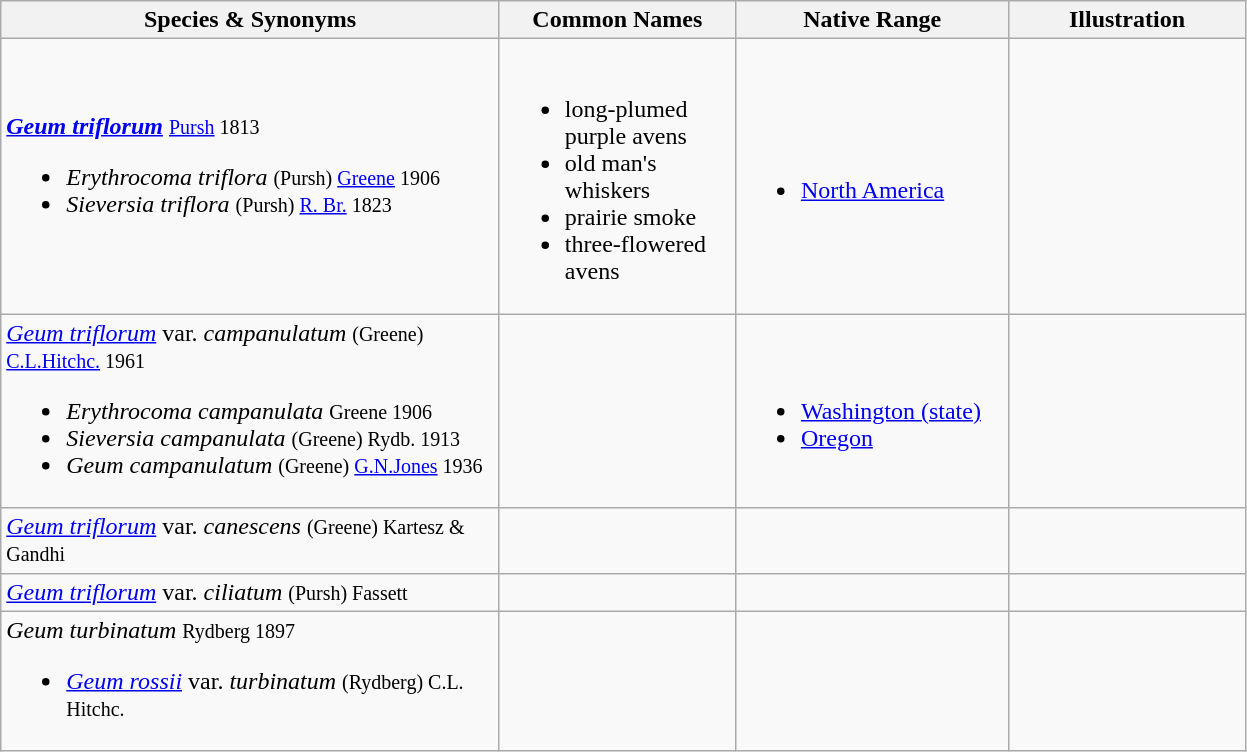<table class="wikitable">
<tr>
<th width=325>Species & Synonyms</th>
<th width=150>Common Names</th>
<th width=175>Native Range</th>
<th width=150>Illustration</th>
</tr>
<tr>
<td><strong><em><a href='#'>Geum triflorum</a></em></strong> <small><a href='#'>Pursh</a> 1813</small><br><ul><li><em>Erythrocoma triflora</em> <small>(Pursh) <a href='#'>Greene</a> 1906</small></li><li><em>Sieversia triflora</em> <small>(Pursh) <a href='#'>R. Br.</a> 1823</small></li></ul></td>
<td><br><ul><li>long-plumed purple avens</li><li>old man's whiskers</li><li>prairie smoke</li><li>three-flowered avens</li></ul></td>
<td><br><ul><li><a href='#'>North America</a></li></ul></td>
<td></td>
</tr>
<tr>
<td><em><a href='#'>Geum triflorum</a></em> var. <em>campanulatum</em> <small>(Greene) <a href='#'>C.L.Hitchc.</a> 1961</small><br><ul><li><em>Erythrocoma campanulata</em> <small>Greene 1906</small></li><li><em>Sieversia campanulata</em> <small>(Greene) Rydb. 1913</small></li><li><em>Geum campanulatum</em> <small>(Greene) <a href='#'>G.N.Jones</a> 1936</small></li></ul></td>
<td></td>
<td><br><ul><li><a href='#'>Washington (state)</a></li><li><a href='#'>Oregon</a></li></ul></td>
<td></td>
</tr>
<tr>
<td><em><a href='#'>Geum triflorum</a></em> var. <em>canescens</em> <small>(Greene) Kartesz & Gandhi</small></td>
<td></td>
<td></td>
<td></td>
</tr>
<tr>
<td><em><a href='#'>Geum triflorum</a></em> var. <em>ciliatum</em> <small>(Pursh) Fassett</small></td>
<td></td>
<td></td>
<td></td>
</tr>
<tr>
<td><em>Geum turbinatum</em> <small>Rydberg 1897</small><br><ul><li><em><a href='#'>Geum rossii</a></em> var. <em>turbinatum</em> <small>(Rydberg) C.L. Hitchc.</small></li></ul></td>
<td></td>
<td></td>
<td></td>
</tr>
</table>
